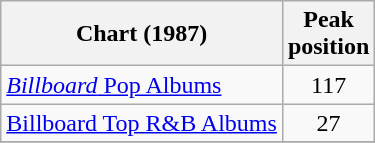<table class="wikitable">
<tr>
<th>Chart (1987)</th>
<th>Peak<br>position</th>
</tr>
<tr>
<td><a href='#'><em>Billboard</em> Pop Albums</a></td>
<td align=center>117</td>
</tr>
<tr>
<td><a href='#'>Billboard Top R&B Albums</a></td>
<td align=center>27</td>
</tr>
<tr>
</tr>
</table>
